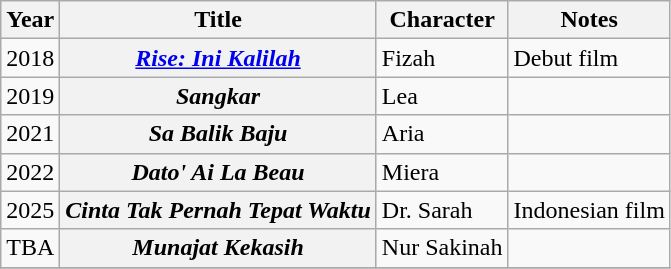<table class="wikitable">
<tr style="text-align:center;">
<th>Year</th>
<th>Title</th>
<th>Character</th>
<th>Notes</th>
</tr>
<tr>
<td>2018</td>
<th><em><a href='#'>Rise: Ini Kalilah</a></em></th>
<td>Fizah</td>
<td>Debut film</td>
</tr>
<tr>
<td>2019</td>
<th><em>Sangkar</em></th>
<td>Lea</td>
<td></td>
</tr>
<tr>
<td>2021</td>
<th><em>Sa Balik Baju</em></th>
<td>Aria</td>
<td></td>
</tr>
<tr>
<td>2022</td>
<th><em>Dato' Ai La Beau</em></th>
<td>Miera</td>
<td></td>
</tr>
<tr>
<td>2025</td>
<th><em>Cinta Tak Pernah Tepat Waktu</em></th>
<td>Dr. Sarah</td>
<td>Indonesian film</td>
</tr>
<tr>
<td>TBA</td>
<th><em>Munajat Kekasih</em></th>
<td>Nur Sakinah</td>
<td></td>
</tr>
<tr>
</tr>
</table>
